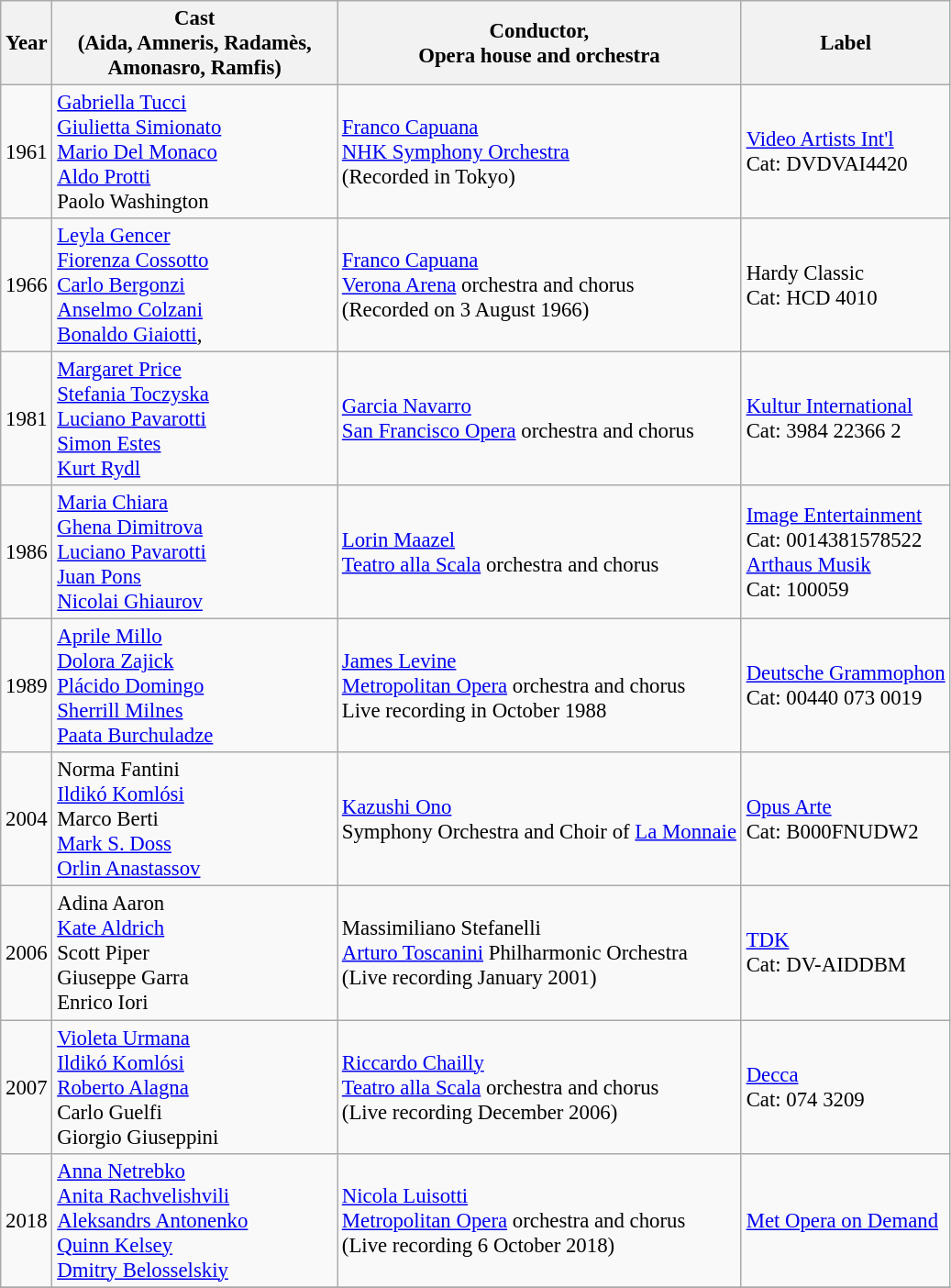<table class="wikitable" style="font-size:95%;">
<tr>
<th>Year</th>
<th width="200">Cast<br>(Aida, Amneris, Radamès,<br>Amonasro, Ramfis)</th>
<th>Conductor,<br>Opera house and orchestra</th>
<th>Label</th>
</tr>
<tr>
<td>1961</td>
<td><a href='#'>Gabriella Tucci</a><br><a href='#'>Giulietta Simionato</a><br><a href='#'>Mario Del Monaco</a><br><a href='#'>Aldo Protti</a><br>Paolo Washington</td>
<td><a href='#'>Franco Capuana</a><br><a href='#'>NHK Symphony Orchestra</a><br>(Recorded in Tokyo)</td>
<td><a href='#'>Video Artists Int'l</a><br>Cat: DVDVAI4420</td>
</tr>
<tr>
<td>1966</td>
<td><a href='#'>Leyla Gencer</a><br><a href='#'>Fiorenza Cossotto</a><br><a href='#'>Carlo Bergonzi</a><br><a href='#'>Anselmo Colzani</a><br><a href='#'>Bonaldo Giaiotti</a>,</td>
<td><a href='#'>Franco Capuana</a><br><a href='#'>Verona Arena</a> orchestra and chorus<br>(Recorded on 3 August 1966)</td>
<td>Hardy Classic<br>Cat: HCD 4010</td>
</tr>
<tr>
<td>1981</td>
<td><a href='#'>Margaret Price</a><br><a href='#'>Stefania Toczyska</a><br><a href='#'>Luciano Pavarotti</a><br><a href='#'>Simon Estes</a><br><a href='#'>Kurt Rydl</a></td>
<td><a href='#'>Garcia Navarro</a><br><a href='#'>San Francisco Opera</a> orchestra and chorus</td>
<td><a href='#'>Kultur International</a><br>Cat: 3984 22366 2</td>
</tr>
<tr>
<td>1986</td>
<td><a href='#'>Maria Chiara</a><br><a href='#'>Ghena Dimitrova</a><br><a href='#'>Luciano Pavarotti</a><br><a href='#'>Juan Pons</a><br><a href='#'>Nicolai Ghiaurov</a></td>
<td><a href='#'>Lorin Maazel</a><br><a href='#'>Teatro alla Scala</a> orchestra and chorus</td>
<td><a href='#'>Image Entertainment</a><br>Cat: 0014381578522<br><a href='#'>Arthaus Musik</a><br>Cat: 100059</td>
</tr>
<tr>
<td>1989</td>
<td><a href='#'>Aprile Millo</a><br><a href='#'>Dolora Zajick</a><br><a href='#'>Plácido Domingo</a><br><a href='#'>Sherrill Milnes</a><br><a href='#'>Paata Burchuladze</a></td>
<td><a href='#'>James Levine</a><br><a href='#'>Metropolitan Opera</a> orchestra and chorus<br>Live recording in October 1988</td>
<td><a href='#'>Deutsche Grammophon</a><br>Cat: 00440 073 0019</td>
</tr>
<tr>
<td>2004</td>
<td>Norma Fantini<br><a href='#'>Ildikó Komlósi</a><br>Marco Berti<br><a href='#'>Mark S. Doss</a><br><a href='#'>Orlin Anastassov</a></td>
<td><a href='#'>Kazushi Ono</a><br>Symphony Orchestra and Choir of <a href='#'>La Monnaie</a></td>
<td><a href='#'>Opus Arte</a><br>Cat: B000FNUDW2</td>
</tr>
<tr>
<td>2006</td>
<td>Adina Aaron<br><a href='#'>Kate Aldrich</a><br>Scott Piper<br>Giuseppe Garra<br>Enrico Iori</td>
<td>Massimiliano Stefanelli<br><a href='#'>Arturo Toscanini</a> Philharmonic Orchestra<br>(Live recording January 2001)</td>
<td><a href='#'>TDK</a><br>Cat: DV-AIDDBM</td>
</tr>
<tr>
<td>2007</td>
<td><a href='#'>Violeta Urmana</a><br><a href='#'>Ildikó Komlósi</a><br><a href='#'>Roberto Alagna</a><br>Carlo Guelfi<br>Giorgio Giuseppini</td>
<td><a href='#'>Riccardo Chailly</a><br><a href='#'>Teatro alla Scala</a> orchestra and chorus<br>(Live recording December 2006)</td>
<td><a href='#'>Decca</a><br>Cat: 074 3209</td>
</tr>
<tr>
<td>2018</td>
<td><a href='#'>Anna Netrebko</a><br><a href='#'>Anita Rachvelishvili</a><br><a href='#'>Aleksandrs Antonenko</a><br><a href='#'>Quinn Kelsey</a><br><a href='#'>Dmitry Belosselskiy</a></td>
<td><a href='#'>Nicola Luisotti</a><br><a href='#'>Metropolitan Opera</a> orchestra and chorus<br>(Live recording 6 October 2018)</td>
<td><a href='#'>Met Opera on Demand</a></td>
</tr>
<tr>
</tr>
</table>
